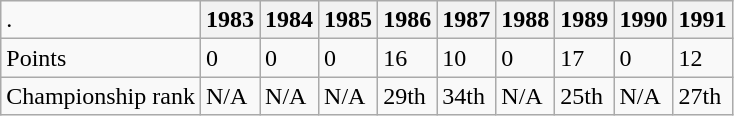<table class="wikitable">
<tr>
<td>.</td>
<th>1983</th>
<th>1984</th>
<th>1985</th>
<th>1986</th>
<th>1987</th>
<th>1988</th>
<th>1989</th>
<th>1990</th>
<th>1991</th>
</tr>
<tr>
<td>Points</td>
<td>0</td>
<td>0</td>
<td>0</td>
<td>16</td>
<td>10</td>
<td>0</td>
<td>17</td>
<td>0</td>
<td>12</td>
</tr>
<tr>
<td>Championship rank</td>
<td>N/A</td>
<td>N/A</td>
<td>N/A</td>
<td>29th</td>
<td>34th</td>
<td>N/A</td>
<td>25th</td>
<td>N/A</td>
<td>27th</td>
</tr>
</table>
